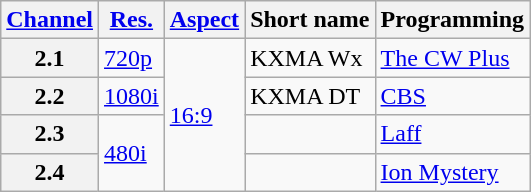<table class="wikitable">
<tr>
<th><a href='#'>Channel</a></th>
<th><a href='#'>Res.</a></th>
<th><a href='#'>Aspect</a></th>
<th>Short name</th>
<th>Programming</th>
</tr>
<tr>
<th scope = "row">2.1</th>
<td><a href='#'>720p</a></td>
<td rowspan=4><a href='#'>16:9</a></td>
<td>KXMA Wx</td>
<td><a href='#'>The CW Plus</a></td>
</tr>
<tr>
<th scope = "row">2.2</th>
<td><a href='#'>1080i</a></td>
<td>KXMA DT</td>
<td><a href='#'>CBS</a></td>
</tr>
<tr>
<th scope = "row">2.3</th>
<td rowspan=2><a href='#'>480i</a></td>
<td></td>
<td><a href='#'>Laff</a></td>
</tr>
<tr>
<th scope = "row">2.4</th>
<td></td>
<td><a href='#'>Ion Mystery</a></td>
</tr>
</table>
